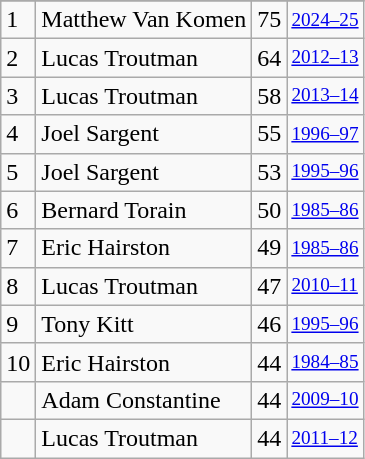<table class="wikitable">
<tr>
</tr>
<tr>
<td>1</td>
<td>Matthew Van Komen</td>
<td>75</td>
<td style="font-size:80%;"><a href='#'>2024–25</a></td>
</tr>
<tr>
<td>2</td>
<td>Lucas Troutman</td>
<td>64</td>
<td style="font-size:80%;"><a href='#'>2012–13</a></td>
</tr>
<tr>
<td>3</td>
<td>Lucas Troutman</td>
<td>58</td>
<td style="font-size:80%;"><a href='#'>2013–14</a></td>
</tr>
<tr>
<td>4</td>
<td>Joel Sargent</td>
<td>55</td>
<td style="font-size:80%;"><a href='#'>1996–97</a></td>
</tr>
<tr>
<td>5</td>
<td>Joel Sargent</td>
<td>53</td>
<td style="font-size:80%;"><a href='#'>1995–96</a></td>
</tr>
<tr>
<td>6</td>
<td>Bernard Torain</td>
<td>50</td>
<td style="font-size:80%;"><a href='#'>1985–86</a></td>
</tr>
<tr>
<td>7</td>
<td>Eric Hairston</td>
<td>49</td>
<td style="font-size:80%;"><a href='#'>1985–86</a></td>
</tr>
<tr>
<td>8</td>
<td>Lucas Troutman</td>
<td>47</td>
<td style="font-size:80%;"><a href='#'>2010–11</a></td>
</tr>
<tr>
<td>9</td>
<td>Tony Kitt</td>
<td>46</td>
<td style="font-size:80%;"><a href='#'>1995–96</a></td>
</tr>
<tr>
<td>10</td>
<td>Eric Hairston</td>
<td>44</td>
<td style="font-size:80%;"><a href='#'>1984–85</a></td>
</tr>
<tr>
<td></td>
<td>Adam Constantine</td>
<td>44</td>
<td style="font-size:80%;"><a href='#'>2009–10</a></td>
</tr>
<tr>
<td></td>
<td>Lucas Troutman</td>
<td>44</td>
<td style="font-size:80%;"><a href='#'>2011–12</a></td>
</tr>
</table>
